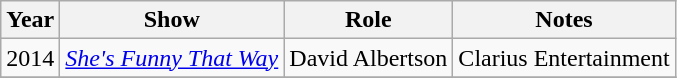<table class="wikitable sortable">
<tr>
<th>Year</th>
<th>Show</th>
<th>Role</th>
<th class="unsortable">Notes</th>
</tr>
<tr>
<td>2014</td>
<td><em><a href='#'>She's Funny That Way</a></em></td>
<td>David Albertson</td>
<td>Clarius Entertainment</td>
</tr>
<tr>
</tr>
</table>
